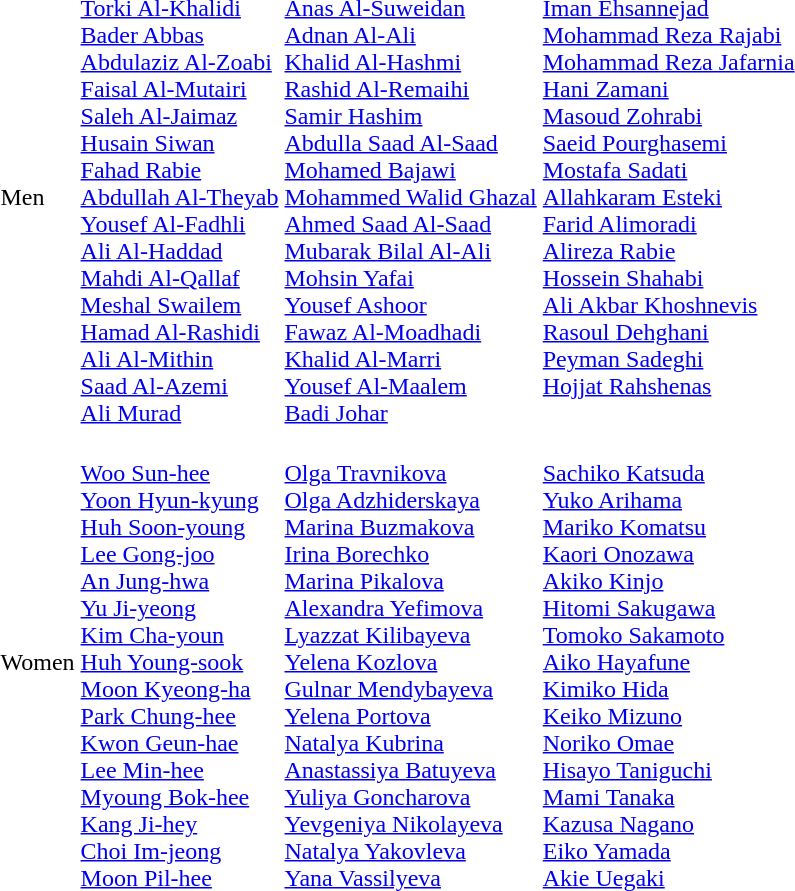<table>
<tr>
<td>Men<br></td>
<td><br><a href='#'>Torki Al-Khalidi</a><br><a href='#'>Bader Abbas</a><br><a href='#'>Abdulaziz Al-Zoabi</a><br><a href='#'>Faisal Al-Mutairi</a><br><a href='#'>Saleh Al-Jaimaz</a><br><a href='#'>Husain Siwan</a><br><a href='#'>Fahad Rabie</a><br><a href='#'>Abdullah Al-Theyab</a><br><a href='#'>Yousef Al-Fadhli</a><br><a href='#'>Ali Al-Haddad</a><br><a href='#'>Mahdi Al-Qallaf</a><br><a href='#'>Meshal Swailem</a><br><a href='#'>Hamad Al-Rashidi</a><br><a href='#'>Ali Al-Mithin</a><br><a href='#'>Saad Al-Azemi</a><br><a href='#'>Ali Murad</a></td>
<td><br><a href='#'>Anas Al-Suweidan</a><br><a href='#'>Adnan Al-Ali</a><br><a href='#'>Khalid Al-Hashmi</a><br><a href='#'>Rashid Al-Remaihi</a><br><a href='#'>Samir Hashim</a><br><a href='#'>Abdulla Saad Al-Saad</a><br><a href='#'>Mohamed Bajawi</a><br><a href='#'>Mohammed Walid Ghazal</a><br><a href='#'>Ahmed Saad Al-Saad</a><br><a href='#'>Mubarak Bilal Al-Ali</a><br><a href='#'>Mohsin Yafai</a><br><a href='#'>Yousef Ashoor</a><br><a href='#'>Fawaz Al-Moadhadi</a><br><a href='#'>Khalid Al-Marri</a><br><a href='#'>Yousef Al-Maalem</a><br><a href='#'>Badi Johar</a></td>
<td valign=top><br><a href='#'>Iman Ehsannejad</a><br><a href='#'>Mohammad Reza Rajabi</a><br><a href='#'>Mohammad Reza Jafarnia</a><br><a href='#'>Hani Zamani</a><br><a href='#'>Masoud Zohrabi</a><br><a href='#'>Saeid Pourghasemi</a><br><a href='#'>Mostafa Sadati</a><br><a href='#'>Allahkaram Esteki</a><br><a href='#'>Farid Alimoradi</a><br><a href='#'>Alireza Rabie</a><br><a href='#'>Hossein Shahabi</a><br><a href='#'>Ali Akbar Khoshnevis</a><br><a href='#'>Rasoul Dehghani</a><br><a href='#'>Peyman Sadeghi</a><br><a href='#'>Hojjat Rahshenas</a></td>
</tr>
<tr>
<td>Women<br></td>
<td><br><a href='#'>Woo Sun-hee</a><br><a href='#'>Yoon Hyun-kyung</a><br><a href='#'>Huh Soon-young</a><br><a href='#'>Lee Gong-joo</a><br><a href='#'>An Jung-hwa</a><br><a href='#'>Yu Ji-yeong</a><br><a href='#'>Kim Cha-youn</a><br><a href='#'>Huh Young-sook</a><br><a href='#'>Moon Kyeong-ha</a><br><a href='#'>Park Chung-hee</a><br><a href='#'>Kwon Geun-hae</a><br><a href='#'>Lee Min-hee</a><br><a href='#'>Myoung Bok-hee</a><br><a href='#'>Kang Ji-hey</a><br><a href='#'>Choi Im-jeong</a><br><a href='#'>Moon Pil-hee</a></td>
<td><br><a href='#'>Olga Travnikova</a><br><a href='#'>Olga Adzhiderskaya</a><br><a href='#'>Marina Buzmakova</a><br><a href='#'>Irina Borechko</a><br><a href='#'>Marina Pikalova</a><br><a href='#'>Alexandra Yefimova</a><br><a href='#'>Lyazzat Kilibayeva</a><br><a href='#'>Yelena Kozlova</a><br><a href='#'>Gulnar Mendybayeva</a><br><a href='#'>Yelena Portova</a><br><a href='#'>Natalya Kubrina</a><br><a href='#'>Anastassiya Batuyeva</a><br><a href='#'>Yuliya Goncharova</a><br><a href='#'>Yevgeniya Nikolayeva</a><br><a href='#'>Natalya Yakovleva</a><br><a href='#'>Yana Vassilyeva</a></td>
<td><br><a href='#'>Sachiko Katsuda</a><br><a href='#'>Yuko Arihama</a><br><a href='#'>Mariko Komatsu</a><br><a href='#'>Kaori Onozawa</a><br><a href='#'>Akiko Kinjo</a><br><a href='#'>Hitomi Sakugawa</a><br><a href='#'>Tomoko Sakamoto</a><br><a href='#'>Aiko Hayafune</a><br><a href='#'>Kimiko Hida</a><br><a href='#'>Keiko Mizuno</a><br><a href='#'>Noriko Omae</a><br><a href='#'>Hisayo Taniguchi</a><br><a href='#'>Mami Tanaka</a><br><a href='#'>Kazusa Nagano</a><br><a href='#'>Eiko Yamada</a><br><a href='#'>Akie Uegaki</a></td>
</tr>
</table>
